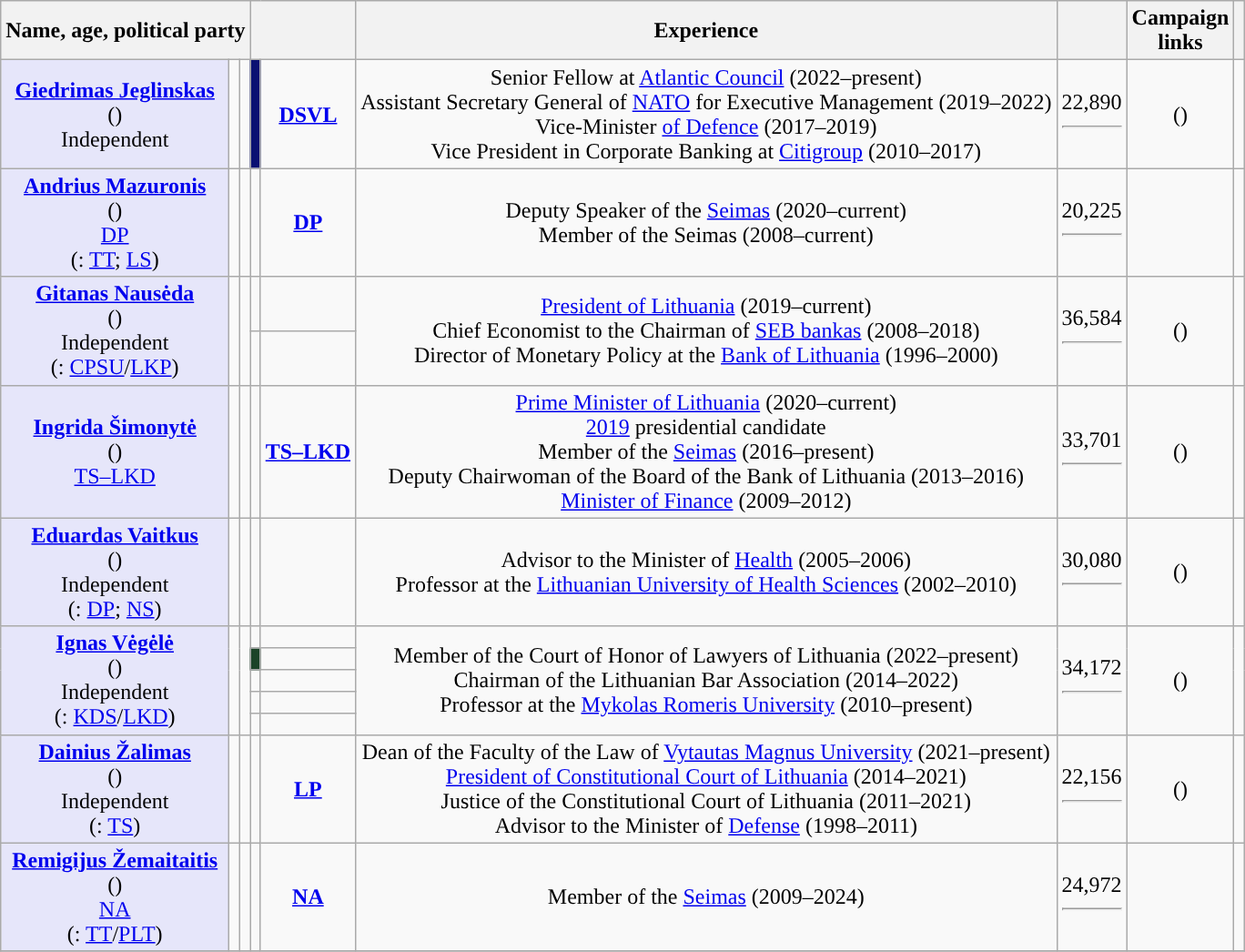<table class=wikitable style=text-align:center>
<tr>
<th colspan="3">Name, age, political party</th>
<th colspan="2"></th>
<th>Experience</th>
<th></th>
<th>Campaign<br>links</th>
<th></th>
</tr>
<tr>
<td style="background:lavender;"><strong><a href='#'>Giedrimas Jeglinskas</a></strong><br>()<br>Independent</td>
<td style="background-color:"></td>
<td></td>
<td style="background-color:#0A1172;"></td>
<td><strong><a href='#'>DSVL</a></strong></td>
<td>Senior Fellow at <a href='#'>Atlantic Council</a> (2022–present)<br>Assistant Secretary General of <a href='#'>NATO</a> for Executive Management (2019–2022)<br>Vice-Minister <a href='#'>of Defence</a> (2017–2019)<br>Vice President in Corporate Banking at <a href='#'>Citigroup</a> (2010–2017)</td>
<td>22,890<hr></td>
<td>()</td>
<td><br></td>
</tr>
<tr>
<td style="background:lavender;"><strong><a href='#'>Andrius Mazuronis</a></strong><br>()<br><a href='#'>DP</a><br>(: <a href='#'>TT</a>; <a href='#'>LS</a>)</td>
<td style="background-color:"></td>
<td></td>
<td style="background-color:"></td>
<td><strong><a href='#'>DP</a></strong></td>
<td>Deputy Speaker of the <a href='#'>Seimas</a> (2020–current)<br>Member of the Seimas (2008–current)</td>
<td>20,225<hr></td>
<td></td>
<td><br></td>
</tr>
<tr>
<td rowspan="2" style="background:lavender;"><strong><a href='#'>Gitanas Nausėda</a></strong><br>()<br>Independent<br>(: <a href='#'>CPSU</a>/<a href='#'>LKP</a>)</td>
<td rowspan="2" style="background-color:"></td>
<td rowspan="2"></td>
<td style="background-color:"></td>
<td></td>
<td rowspan="2"><a href='#'>President of Lithuania</a> (2019–current)<br>Chief Economist to the Chairman of <a href='#'>SEB bankas</a> (2008–2018)<br>Director of Monetary Policy at the <a href='#'>Bank of Lithuania</a> (1996–2000)</td>
<td rowspan="2">36,584<hr></td>
<td rowspan="2">()</td>
<td rowspan="2"><br></td>
</tr>
<tr>
<td style="background-color:"></td>
<td></td>
</tr>
<tr>
<td style="background:lavender;"><strong><a href='#'>Ingrida Šimonytė</a></strong><br>()<br><a href='#'>TS–LKD</a></td>
<td style="background-color:"></td>
<td></td>
<td style="background-color:"></td>
<td><strong><a href='#'>TS–LKD</a></strong></td>
<td><a href='#'>Prime Minister of Lithuania</a> (2020–current)<br><a href='#'>2019</a> presidential candidate<br>Member of the <a href='#'>Seimas</a> (2016–present)<br> Deputy Chairwoman of the Board of the Bank of Lithuania (2013–2016)<br><a href='#'>Minister of Finance</a> (2009–2012)</td>
<td>33,701<hr></td>
<td>()</td>
<td><br></td>
</tr>
<tr>
<td style="background:lavender;"><strong><a href='#'>Eduardas Vaitkus</a></strong><br>()<br>Independent<br>(: <a href='#'>DP</a>; <a href='#'>NS</a>)</td>
<td style="background-color:"></td>
<td></td>
<td style="background-color:"></td>
<td></td>
<td>Advisor to the Minister of <a href='#'>Health</a> (2005–2006)<br>Professor at the <a href='#'>Lithuanian University of Health Sciences</a> (2002–2010)</td>
<td>30,080<hr></td>
<td>()</td>
<td><br></td>
</tr>
<tr>
<td rowspan="5" style="background:lavender;"><strong><a href='#'>Ignas Vėgėlė</a></strong><br>()<br>Independent<br>(: <a href='#'>KDS</a>/<a href='#'>LKD</a>)</td>
<td rowspan="5" style="background-color:"></td>
<td rowspan="5"></td>
<td style="background-color:"></td>
<td></td>
<td rowspan="5">Member of the Court of Honor of Lawyers of Lithuania (2022–present)<br>Chairman of the Lithuanian Bar Association (2014–2022)<br>Professor at the <a href='#'>Mykolas Romeris University</a> (2010–present)</td>
<td rowspan="5">34,172<hr></td>
<td rowspan="5">()</td>
<td rowspan="5"><br></td>
</tr>
<tr>
<td style="background-color:#1C4328;"></td>
<td></td>
</tr>
<tr>
<td style="background-color:"></td>
<td></td>
</tr>
<tr>
<td style="background-color:"></td>
<td></td>
</tr>
<tr>
<td style="background-color:"></td>
<td></td>
</tr>
<tr>
<td style="background:lavender;"><strong><a href='#'>Dainius Žalimas</a></strong><br>()<br>Independent<br>(: <a href='#'>TS</a>)</td>
<td style="background-color:"></td>
<td></td>
<td style="background-color:"></td>
<td><strong><a href='#'>LP</a></strong></td>
<td>Dean of the Faculty of the Law of <a href='#'>Vytautas Magnus University</a> (2021–present)<br><a href='#'>President of Constitutional Court of Lithuania</a> (2014–2021)<br>Justice of the Constitutional Court of Lithuania (2011–2021)<br>Advisor to the Minister of <a href='#'>Defense</a> (1998–2011)</td>
<td>22,156<hr></td>
<td>()</td>
<td><br></td>
</tr>
<tr>
<td style="background:lavender;"><strong><a href='#'>Remigijus Žemaitaitis</a></strong><br>()<br><a href='#'>NA</a><br>(: <a href='#'>TT</a>/<a href='#'>PLT</a>)</td>
<td style="background-color:"></td>
<td></td>
<td style="background-color:"></td>
<td><strong><a href='#'>NA</a></strong></td>
<td>Member of the <a href='#'>Seimas</a> (2009–2024)</td>
<td>24,972<hr></td>
<td></td>
<td><br></td>
</tr>
<tr>
</tr>
</table>
